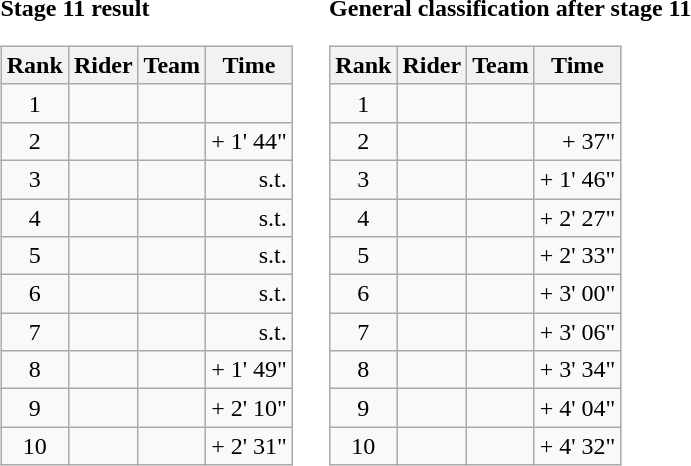<table>
<tr>
<td><strong>Stage 11 result</strong><br><table class="wikitable">
<tr>
<th scope="col">Rank</th>
<th scope="col">Rider</th>
<th scope="col">Team</th>
<th scope="col">Time</th>
</tr>
<tr>
<td style="text-align:center;">1</td>
<td></td>
<td></td>
<td style="text-align:right;"></td>
</tr>
<tr>
<td style="text-align:center;">2</td>
<td></td>
<td></td>
<td style="text-align:right;">+ 1' 44"</td>
</tr>
<tr>
<td style="text-align:center;">3</td>
<td></td>
<td></td>
<td style="text-align:right;">s.t.</td>
</tr>
<tr>
<td style="text-align:center;">4</td>
<td></td>
<td></td>
<td style="text-align:right;">s.t.</td>
</tr>
<tr>
<td style="text-align:center;">5</td>
<td></td>
<td></td>
<td style="text-align:right;">s.t.</td>
</tr>
<tr>
<td style="text-align:center;">6</td>
<td></td>
<td></td>
<td style="text-align:right;">s.t.</td>
</tr>
<tr>
<td style="text-align:center;">7</td>
<td></td>
<td></td>
<td style="text-align:right;">s.t.</td>
</tr>
<tr>
<td style="text-align:center;">8</td>
<td></td>
<td></td>
<td style="text-align:right;">+ 1' 49"</td>
</tr>
<tr>
<td style="text-align:center;">9</td>
<td></td>
<td></td>
<td style="text-align:right;">+ 2' 10"</td>
</tr>
<tr>
<td style="text-align:center;">10</td>
<td></td>
<td></td>
<td style="text-align:right;">+ 2' 31"</td>
</tr>
</table>
</td>
<td></td>
<td><strong>General classification after stage 11</strong><br><table class="wikitable">
<tr>
<th scope="col">Rank</th>
<th scope="col">Rider</th>
<th scope="col">Team</th>
<th scope="col">Time</th>
</tr>
<tr>
<td style="text-align:center;">1</td>
<td></td>
<td></td>
<td style="text-align:right;"></td>
</tr>
<tr>
<td style="text-align:center;">2</td>
<td></td>
<td></td>
<td style="text-align:right;">+ 37"</td>
</tr>
<tr>
<td style="text-align:center;">3</td>
<td></td>
<td></td>
<td style="text-align:right;">+ 1' 46"</td>
</tr>
<tr>
<td style="text-align:center;">4</td>
<td></td>
<td></td>
<td style="text-align:right;">+ 2' 27"</td>
</tr>
<tr>
<td style="text-align:center;">5</td>
<td></td>
<td></td>
<td style="text-align:right;">+ 2' 33"</td>
</tr>
<tr>
<td style="text-align:center;">6</td>
<td></td>
<td></td>
<td style="text-align:right;">+ 3' 00"</td>
</tr>
<tr>
<td style="text-align:center;">7</td>
<td></td>
<td></td>
<td style="text-align:right;">+ 3' 06"</td>
</tr>
<tr>
<td style="text-align:center;">8</td>
<td></td>
<td></td>
<td style="text-align:right;">+ 3' 34"</td>
</tr>
<tr>
<td style="text-align:center;">9</td>
<td></td>
<td></td>
<td style="text-align:right;">+ 4' 04"</td>
</tr>
<tr>
<td style="text-align:center;">10</td>
<td></td>
<td></td>
<td style="text-align:right;">+ 4' 32"</td>
</tr>
</table>
</td>
</tr>
</table>
